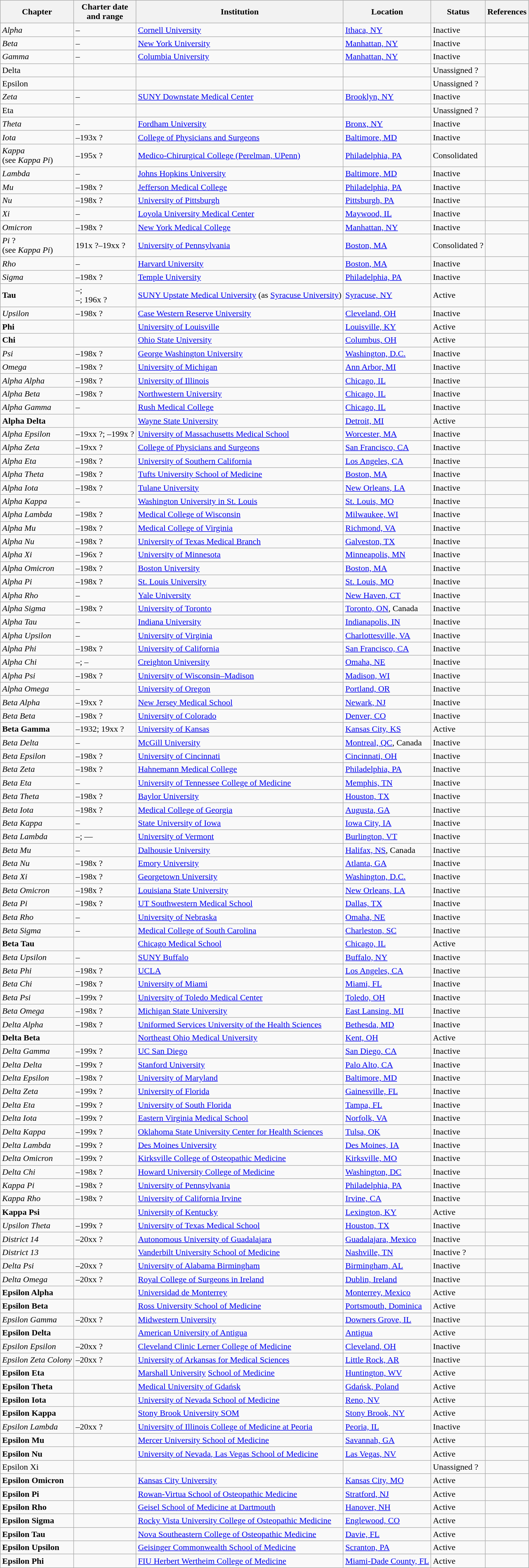<table class="wikitable sortable">
<tr>
<th>Chapter</th>
<th>Charter date<br>and range</th>
<th>Institution</th>
<th>Location</th>
<th>Status</th>
<th>References</th>
</tr>
<tr>
<td><em>Alpha</em></td>
<td>–</td>
<td><a href='#'>Cornell University</a></td>
<td><a href='#'>Ithaca, NY</a></td>
<td>Inactive</td>
<td></td>
</tr>
<tr>
<td><em>Beta</em></td>
<td>–</td>
<td><a href='#'>New York University</a></td>
<td><a href='#'>Manhattan, NY</a></td>
<td>Inactive</td>
<td></td>
</tr>
<tr>
<td><em>Gamma</em></td>
<td>–</td>
<td><a href='#'>Columbia University</a></td>
<td><a href='#'>Manhattan, NY</a></td>
<td>Inactive</td>
<td></td>
</tr>
<tr>
<td>Delta</td>
<td></td>
<td></td>
<td></td>
<td>Unassigned ?</td>
</tr>
<tr>
<td>Epsilon</td>
<td></td>
<td></td>
<td></td>
<td>Unassigned ?</td>
</tr>
<tr>
<td><em>Zeta</em></td>
<td>–</td>
<td><a href='#'>SUNY Downstate Medical Center</a></td>
<td><a href='#'>Brooklyn, NY</a></td>
<td>Inactive</td>
<td></td>
</tr>
<tr>
<td>Eta</td>
<td></td>
<td></td>
<td></td>
<td>Unassigned ?</td>
</tr>
<tr>
<td><em>Theta</em></td>
<td>–</td>
<td><a href='#'>Fordham University</a></td>
<td><a href='#'>Bronx, NY</a></td>
<td>Inactive</td>
<td></td>
</tr>
<tr>
<td><em>Iota</em></td>
<td>–193x ?</td>
<td><a href='#'>College of Physicians and Surgeons</a></td>
<td><a href='#'>Baltimore, MD</a></td>
<td>Inactive</td>
<td></td>
</tr>
<tr>
<td><em>Kappa</em><br>(see <em>Kappa Pi</em>)</td>
<td>–195x ?</td>
<td><a href='#'>Medico-Chirurgical College (Perelman, UPenn)</a></td>
<td><a href='#'>Philadelphia, PA</a></td>
<td>Consolidated</td>
<td></td>
</tr>
<tr>
<td><em>Lambda</em></td>
<td>–</td>
<td><a href='#'>Johns Hopkins University</a></td>
<td><a href='#'>Baltimore, MD</a></td>
<td>Inactive</td>
<td></td>
</tr>
<tr>
<td><em>Mu</em></td>
<td>–198x ?</td>
<td><a href='#'>Jefferson Medical College</a></td>
<td><a href='#'>Philadelphia, PA</a></td>
<td>Inactive</td>
<td></td>
</tr>
<tr>
<td><em>Nu</em></td>
<td>–198x ?</td>
<td><a href='#'>University of Pittsburgh</a></td>
<td><a href='#'>Pittsburgh, PA</a></td>
<td>Inactive</td>
<td></td>
</tr>
<tr>
<td><em>Xi</em></td>
<td>–</td>
<td><a href='#'>Loyola University Medical Center</a></td>
<td><a href='#'>Maywood, IL</a></td>
<td>Inactive</td>
<td></td>
</tr>
<tr>
<td><em>Omicron</em></td>
<td>–198x ?</td>
<td><a href='#'>New York Medical College</a></td>
<td><a href='#'>Manhattan, NY</a></td>
<td>Inactive</td>
<td></td>
</tr>
<tr>
<td><em>Pi</em> ?<br>(see <em>Kappa Pi</em>)</td>
<td>191x ?–19xx ?</td>
<td><a href='#'>University of Pennsylvania</a></td>
<td><a href='#'>Boston, MA</a></td>
<td>Consolidated ?</td>
<td></td>
</tr>
<tr>
<td><em>Rho</em></td>
<td>–</td>
<td><a href='#'>Harvard University</a></td>
<td><a href='#'>Boston, MA</a></td>
<td>Inactive</td>
<td></td>
</tr>
<tr>
<td><em>Sigma</em></td>
<td>–198x ?</td>
<td><a href='#'>Temple University</a></td>
<td><a href='#'>Philadelphia, PA</a></td>
<td>Inactive</td>
<td></td>
</tr>
<tr>
<td><strong>Tau</strong></td>
<td>–;<br>–; 196x ?</td>
<td><a href='#'>SUNY Upstate Medical University</a> (as <a href='#'>Syracuse University</a>)</td>
<td><a href='#'>Syracuse, NY</a></td>
<td>Active</td>
<td></td>
</tr>
<tr>
<td><em>Upsilon</em></td>
<td>–198x ?</td>
<td><a href='#'>Case Western Reserve University</a></td>
<td><a href='#'>Cleveland, OH</a></td>
<td>Inactive</td>
<td></td>
</tr>
<tr>
<td><strong>Phi</strong></td>
<td></td>
<td><a href='#'>University of Louisville</a></td>
<td><a href='#'>Louisville, KY</a></td>
<td>Active</td>
<td></td>
</tr>
<tr>
<td><strong>Chi</strong></td>
<td></td>
<td><a href='#'>Ohio State University</a></td>
<td><a href='#'>Columbus, OH</a></td>
<td>Active</td>
<td></td>
</tr>
<tr>
<td><em>Psi</em></td>
<td>–198x ?</td>
<td><a href='#'>George Washington University</a></td>
<td><a href='#'>Washington, D.C.</a></td>
<td>Inactive</td>
<td></td>
</tr>
<tr>
<td><em>Omega</em></td>
<td>–198x ?</td>
<td><a href='#'>University of Michigan</a></td>
<td><a href='#'>Ann Arbor, MI</a></td>
<td>Inactive</td>
<td></td>
</tr>
<tr>
<td><em>Alpha Alpha</em></td>
<td>–198x ?</td>
<td><a href='#'>University of Illinois</a></td>
<td><a href='#'>Chicago, IL</a></td>
<td>Inactive</td>
<td></td>
</tr>
<tr>
<td><em>Alpha Beta</em></td>
<td>–198x ?</td>
<td><a href='#'>Northwestern University</a></td>
<td><a href='#'>Chicago, IL</a></td>
<td>Inactive</td>
<td></td>
</tr>
<tr>
<td><em>Alpha Gamma</em></td>
<td>–</td>
<td><a href='#'>Rush Medical College</a></td>
<td><a href='#'>Chicago, IL</a></td>
<td>Inactive</td>
<td></td>
</tr>
<tr>
<td><strong>Alpha Delta</strong></td>
<td></td>
<td><a href='#'>Wayne State University</a></td>
<td><a href='#'>Detroit, MI</a></td>
<td>Active</td>
<td></td>
</tr>
<tr>
<td><em>Alpha Epsilon</em></td>
<td>–19xx ?; –199x ?</td>
<td><a href='#'>University of Massachusetts Medical School</a></td>
<td><a href='#'>Worcester, MA</a></td>
<td>Inactive</td>
<td></td>
</tr>
<tr>
<td><em>Alpha Zeta</em></td>
<td>–19xx ?</td>
<td><a href='#'>College of Physicians and Surgeons</a></td>
<td><a href='#'>San Francisco, CA</a></td>
<td>Inactive</td>
<td></td>
</tr>
<tr>
<td><em>Alpha Eta</em></td>
<td>–198x ?</td>
<td><a href='#'>University of Southern California</a></td>
<td><a href='#'>Los Angeles, CA</a></td>
<td>Inactive</td>
<td></td>
</tr>
<tr>
<td><em>Alpha Theta</em></td>
<td>–198x ?</td>
<td><a href='#'>Tufts University School of Medicine</a></td>
<td><a href='#'>Boston, MA</a></td>
<td>Inactive</td>
<td></td>
</tr>
<tr>
<td><em>Alpha Iota</em></td>
<td>–198x ?</td>
<td><a href='#'>Tulane University</a></td>
<td><a href='#'>New Orleans, LA</a></td>
<td>Inactive</td>
<td></td>
</tr>
<tr>
<td><em>Alpha Kappa</em></td>
<td>–</td>
<td><a href='#'>Washington University in St. Louis</a></td>
<td><a href='#'>St. Louis, MO</a></td>
<td>Inactive</td>
<td></td>
</tr>
<tr>
<td><em>Alpha Lambda</em></td>
<td>–198x ?</td>
<td><a href='#'>Medical College of Wisconsin</a></td>
<td><a href='#'>Milwaukee, WI</a></td>
<td>Inactive</td>
<td></td>
</tr>
<tr>
<td><em>Alpha Mu</em></td>
<td>–198x ?</td>
<td><a href='#'>Medical College of Virginia</a></td>
<td><a href='#'>Richmond, VA</a></td>
<td>Inactive</td>
<td></td>
</tr>
<tr>
<td><em>Alpha Nu</em></td>
<td>–198x ?</td>
<td><a href='#'>University of Texas Medical Branch</a></td>
<td><a href='#'>Galveston, TX</a></td>
<td>Inactive</td>
<td></td>
</tr>
<tr>
<td><em>Alpha Xi</em></td>
<td>–196x ?</td>
<td><a href='#'>University of Minnesota</a></td>
<td><a href='#'>Minneapolis, MN</a></td>
<td>Inactive</td>
<td></td>
</tr>
<tr>
<td><em>Alpha Omicron</em></td>
<td>–198x ?</td>
<td><a href='#'>Boston University</a></td>
<td><a href='#'>Boston, MA</a></td>
<td>Inactive</td>
<td></td>
</tr>
<tr>
<td><em>Alpha Pi</em></td>
<td>–198x ?</td>
<td><a href='#'>St. Louis University</a></td>
<td><a href='#'>St. Louis, MO</a></td>
<td>Inactive</td>
<td></td>
</tr>
<tr>
<td><em>Alpha Rho</em></td>
<td>–</td>
<td><a href='#'>Yale University</a></td>
<td><a href='#'>New Haven, CT</a></td>
<td>Inactive</td>
<td></td>
</tr>
<tr>
<td><em>Alpha Sigma</em></td>
<td>–198x ?</td>
<td><a href='#'>University of Toronto</a></td>
<td><a href='#'>Toronto, ON</a>, Canada</td>
<td>Inactive</td>
<td></td>
</tr>
<tr>
<td><em>Alpha Tau</em></td>
<td>–</td>
<td><a href='#'>Indiana University</a></td>
<td><a href='#'>Indianapolis, IN</a></td>
<td>Inactive</td>
<td></td>
</tr>
<tr>
<td><em>Alpha Upsilon</em></td>
<td>–</td>
<td><a href='#'>University of Virginia</a></td>
<td><a href='#'>Charlottesville, VA</a></td>
<td>Inactive</td>
<td></td>
</tr>
<tr>
<td><em>Alpha Phi</em></td>
<td>–198x ?</td>
<td><a href='#'>University of California</a></td>
<td><a href='#'>San Francisco, CA</a></td>
<td>Inactive</td>
<td></td>
</tr>
<tr>
<td><em>Alpha Chi</em></td>
<td>–; –</td>
<td><a href='#'>Creighton University</a></td>
<td><a href='#'>Omaha, NE</a></td>
<td>Inactive</td>
<td></td>
</tr>
<tr>
<td><em>Alpha Psi</em></td>
<td>–198x ?</td>
<td><a href='#'>University of Wisconsin–Madison</a></td>
<td><a href='#'>Madison, WI</a></td>
<td>Inactive</td>
<td></td>
</tr>
<tr>
<td><em>Alpha Omega</em></td>
<td>–</td>
<td><a href='#'>University of Oregon</a></td>
<td><a href='#'>Portland, OR</a></td>
<td>Inactive</td>
<td></td>
</tr>
<tr>
<td><em>Beta Alpha</em></td>
<td>–19xx ?</td>
<td><a href='#'>New Jersey Medical School</a></td>
<td><a href='#'>Newark, NJ</a></td>
<td>Inactive</td>
<td></td>
</tr>
<tr>
<td><em>Beta Beta</em></td>
<td>–198x ?</td>
<td><a href='#'>University of Colorado</a></td>
<td><a href='#'>Denver, CO</a></td>
<td>Inactive</td>
<td></td>
</tr>
<tr>
<td><strong>Beta Gamma</strong></td>
<td>–1932; 19xx ?</td>
<td><a href='#'>University of Kansas</a></td>
<td><a href='#'>Kansas City, KS</a></td>
<td>Active</td>
<td></td>
</tr>
<tr>
<td><em>Beta Delta</em></td>
<td>–</td>
<td><a href='#'>McGill University</a></td>
<td><a href='#'>Montreal, QC</a>, Canada</td>
<td>Inactive</td>
<td></td>
</tr>
<tr>
<td><em>Beta Epsilon</em></td>
<td>–198x ?</td>
<td><a href='#'>University of Cincinnati</a></td>
<td><a href='#'>Cincinnati, OH</a></td>
<td>Inactive</td>
<td></td>
</tr>
<tr>
<td><em>Beta Zeta</em></td>
<td>–198x ?</td>
<td><a href='#'>Hahnemann Medical College</a></td>
<td><a href='#'>Philadelphia, PA</a></td>
<td>Inactive</td>
<td></td>
</tr>
<tr>
<td><em>Beta Eta</em></td>
<td>–</td>
<td><a href='#'>University of Tennessee College of Medicine</a></td>
<td><a href='#'>Memphis, TN</a></td>
<td>Inactive</td>
<td></td>
</tr>
<tr>
<td><em>Beta Theta</em></td>
<td>–198x ?</td>
<td><a href='#'>Baylor University</a></td>
<td><a href='#'>Houston, TX</a></td>
<td>Inactive</td>
<td></td>
</tr>
<tr>
<td><em>Beta Iota</em></td>
<td>–198x ?</td>
<td><a href='#'>Medical College of Georgia</a></td>
<td><a href='#'>Augusta, GA</a></td>
<td>Inactive</td>
<td></td>
</tr>
<tr>
<td><em>Beta Kappa</em></td>
<td>–</td>
<td><a href='#'>State University of Iowa</a></td>
<td><a href='#'>Iowa City, IA</a></td>
<td>Inactive</td>
<td></td>
</tr>
<tr>
<td><em>Beta Lambda</em></td>
<td>–; ––</td>
<td><a href='#'>University of Vermont</a></td>
<td><a href='#'>Burlington, VT</a></td>
<td>Inactive</td>
<td></td>
</tr>
<tr>
<td><em>Beta Mu</em></td>
<td>–</td>
<td><a href='#'>Dalhousie University</a></td>
<td><a href='#'>Halifax, NS</a>, Canada</td>
<td>Inactive</td>
<td></td>
</tr>
<tr>
<td><em>Beta Nu</em></td>
<td>–198x ?</td>
<td><a href='#'>Emory University</a></td>
<td><a href='#'>Atlanta, GA</a></td>
<td>Inactive</td>
<td></td>
</tr>
<tr>
<td><em>Beta Xi</em></td>
<td>–198x ?</td>
<td><a href='#'>Georgetown University</a></td>
<td><a href='#'>Washington, D.C.</a></td>
<td>Inactive</td>
<td></td>
</tr>
<tr>
<td><em>Beta Omicron</em></td>
<td>–198x ?</td>
<td><a href='#'>Louisiana State University</a></td>
<td><a href='#'>New Orleans, LA</a></td>
<td>Inactive</td>
<td></td>
</tr>
<tr>
<td><em>Beta Pi</em></td>
<td>–198x ?</td>
<td><a href='#'>UT Southwestern Medical School</a></td>
<td><a href='#'>Dallas, TX</a></td>
<td>Inactive</td>
<td></td>
</tr>
<tr>
<td><em>Beta Rho</em></td>
<td>–</td>
<td><a href='#'>University of Nebraska</a></td>
<td><a href='#'>Omaha, NE</a></td>
<td>Inactive</td>
<td></td>
</tr>
<tr>
<td><em>Beta Sigma</em></td>
<td>–</td>
<td><a href='#'>Medical College of South Carolina</a></td>
<td><a href='#'>Charleston, SC</a></td>
<td>Inactive</td>
<td></td>
</tr>
<tr>
<td><strong>Beta Tau</strong></td>
<td></td>
<td><a href='#'>Chicago Medical School</a></td>
<td><a href='#'>Chicago, IL</a></td>
<td>Active</td>
<td></td>
</tr>
<tr>
<td><em>Beta Upsilon</em></td>
<td>–</td>
<td><a href='#'>SUNY Buffalo</a></td>
<td><a href='#'>Buffalo, NY</a></td>
<td>Inactive</td>
<td></td>
</tr>
<tr>
<td><em>Beta Phi</em></td>
<td>–198x ?</td>
<td><a href='#'>UCLA</a></td>
<td><a href='#'>Los Angeles, CA</a></td>
<td>Inactive</td>
<td></td>
</tr>
<tr>
<td><em>Beta Chi</em></td>
<td>–198x ?</td>
<td><a href='#'>University of Miami</a></td>
<td><a href='#'>Miami, FL</a></td>
<td>Inactive</td>
<td></td>
</tr>
<tr>
<td><em>Beta Psi</em></td>
<td>–199x ? </td>
<td><a href='#'>University of Toledo Medical Center</a></td>
<td><a href='#'>Toledo, OH</a></td>
<td>Inactive</td>
<td></td>
</tr>
<tr>
<td><em>Beta Omega</em></td>
<td>–198x ?</td>
<td><a href='#'>Michigan State University</a></td>
<td><a href='#'>East Lansing, MI</a></td>
<td>Inactive</td>
<td></td>
</tr>
<tr>
<td><em>Delta Alpha</em></td>
<td>–198x ?</td>
<td><a href='#'>Uniformed Services University of the Health Sciences</a></td>
<td><a href='#'>Bethesda, MD</a></td>
<td>Inactive</td>
<td></td>
</tr>
<tr>
<td><strong>Delta Beta</strong></td>
<td></td>
<td><a href='#'>Northeast Ohio Medical University</a></td>
<td><a href='#'>Kent, OH</a></td>
<td>Active</td>
<td></td>
</tr>
<tr>
<td><em>Delta Gamma</em></td>
<td>–199x ?</td>
<td><a href='#'>UC San Diego</a></td>
<td><a href='#'>San Diego, CA</a></td>
<td>Inactive</td>
<td></td>
</tr>
<tr>
<td><em>Delta Delta</em></td>
<td>–199x ?</td>
<td><a href='#'>Stanford University</a></td>
<td><a href='#'>Palo Alto, CA</a></td>
<td>Inactive</td>
<td></td>
</tr>
<tr>
<td><em>Delta Epsilon</em></td>
<td>–198x ?</td>
<td><a href='#'>University of Maryland</a></td>
<td><a href='#'>Baltimore, MD</a></td>
<td>Inactive</td>
<td></td>
</tr>
<tr>
<td><em>Delta Zeta</em></td>
<td>–199x ?</td>
<td><a href='#'>University of Florida</a></td>
<td><a href='#'>Gainesville, FL</a></td>
<td>Inactive</td>
<td></td>
</tr>
<tr>
<td><em>Delta Eta</em></td>
<td>–199x ?</td>
<td><a href='#'>University of South Florida</a></td>
<td><a href='#'>Tampa, FL</a></td>
<td>Inactive</td>
<td></td>
</tr>
<tr>
<td><em>Delta Iota</em></td>
<td>–199x ?</td>
<td><a href='#'>Eastern Virginia Medical School</a></td>
<td><a href='#'>Norfolk, VA</a></td>
<td>Inactive</td>
<td></td>
</tr>
<tr>
<td><em>Delta Kappa</em></td>
<td>–199x ?</td>
<td><a href='#'>Oklahoma State University Center for Health Sciences</a></td>
<td><a href='#'>Tulsa, OK</a></td>
<td>Inactive</td>
<td></td>
</tr>
<tr>
<td><em>Delta Lambda</em></td>
<td>–199x ?</td>
<td><a href='#'>Des Moines University</a></td>
<td><a href='#'>Des Moines, IA</a></td>
<td>Inactive</td>
<td></td>
</tr>
<tr>
<td><em>Delta Omicron</em></td>
<td>–199x ?</td>
<td><a href='#'>Kirksville College of Osteopathic Medicine</a></td>
<td><a href='#'>Kirksville, MO</a></td>
<td>Inactive</td>
<td></td>
</tr>
<tr>
<td><em>Delta Chi</em></td>
<td>–198x ?</td>
<td><a href='#'>Howard University College of Medicine</a></td>
<td><a href='#'>Washington, DC</a></td>
<td>Inactive</td>
<td></td>
</tr>
<tr>
<td><em>Kappa Pi</em></td>
<td>–198x ?</td>
<td><a href='#'>University of Pennsylvania</a></td>
<td><a href='#'>Philadelphia, PA</a></td>
<td>Inactive</td>
<td></td>
</tr>
<tr>
<td><em>Kappa Rho</em></td>
<td>–198x ?</td>
<td><a href='#'>University of California Irvine</a></td>
<td><a href='#'>Irvine, CA</a></td>
<td>Inactive</td>
<td></td>
</tr>
<tr>
<td><strong>Kappa Psi</strong></td>
<td></td>
<td><a href='#'>University of Kentucky</a></td>
<td><a href='#'>Lexington, KY</a></td>
<td>Active</td>
<td></td>
</tr>
<tr>
<td><em>Upsilon Theta</em></td>
<td>–199x ?</td>
<td><a href='#'>University of Texas Medical School</a></td>
<td><a href='#'>Houston, TX</a></td>
<td>Inactive</td>
<td></td>
</tr>
<tr>
<td><em>District 14</em></td>
<td>–20xx ?</td>
<td><a href='#'>Autonomous University of Guadalajara</a></td>
<td><a href='#'>Guadalajara, Mexico</a></td>
<td>Inactive</td>
<td></td>
</tr>
<tr>
<td><em>District 13</em></td>
<td></td>
<td><a href='#'>Vanderbilt University School of Medicine</a></td>
<td><a href='#'>Nashville, TN</a></td>
<td>Inactive ?</td>
<td></td>
</tr>
<tr>
<td><em>Delta Psi</em></td>
<td>–20xx ?</td>
<td><a href='#'>University of Alabama Birmingham</a></td>
<td><a href='#'>Birmingham, AL</a></td>
<td>Inactive</td>
<td></td>
</tr>
<tr>
<td><em>Delta Omega</em></td>
<td>–20xx ?</td>
<td><a href='#'>Royal College of Surgeons in Ireland</a></td>
<td><a href='#'>Dublin, Ireland</a></td>
<td>Inactive</td>
<td></td>
</tr>
<tr>
<td><strong>Epsilon Alpha</strong></td>
<td></td>
<td><a href='#'>Universidad de Monterrey</a></td>
<td><a href='#'>Monterrey, Mexico</a></td>
<td>Active</td>
<td></td>
</tr>
<tr>
<td><strong>Epsilon Beta</strong></td>
<td></td>
<td><a href='#'>Ross University School of Medicine</a></td>
<td><a href='#'>Portsmouth, Dominica</a></td>
<td>Active</td>
<td></td>
</tr>
<tr>
<td><em>Epsilon Gamma</em></td>
<td>–20xx ?</td>
<td><a href='#'>Midwestern University</a></td>
<td><a href='#'>Downers Grove, IL</a></td>
<td>Inactive</td>
<td></td>
</tr>
<tr>
<td><strong>Epsilon Delta</strong></td>
<td></td>
<td><a href='#'>American University of Antigua</a></td>
<td><a href='#'>Antigua</a></td>
<td>Active</td>
<td></td>
</tr>
<tr>
<td><em>Epsilon Epsilon</em></td>
<td>–20xx ?</td>
<td><a href='#'>Cleveland Clinic Lerner College of Medicine</a></td>
<td><a href='#'>Cleveland, OH</a></td>
<td>Inactive</td>
<td></td>
</tr>
<tr>
<td><em>Epsilon Zeta Colony</em></td>
<td>–20xx ?</td>
<td><a href='#'>University of Arkansas for Medical Sciences</a></td>
<td><a href='#'>Little Rock, AR</a></td>
<td>Inactive</td>
<td></td>
</tr>
<tr>
<td><strong>Epsilon Eta</strong></td>
<td></td>
<td><a href='#'>Marshall University</a> <a href='#'>School of Medicine</a></td>
<td><a href='#'>Huntington, WV</a></td>
<td>Active</td>
<td></td>
</tr>
<tr>
<td><strong>Epsilon Theta</strong></td>
<td></td>
<td><a href='#'>Medical University of Gdańsk</a></td>
<td><a href='#'>Gdańsk, Poland</a></td>
<td>Active</td>
<td></td>
</tr>
<tr>
<td><strong>Epsilon Iota</strong></td>
<td></td>
<td><a href='#'>University of Nevada School of Medicine</a></td>
<td><a href='#'>Reno, NV</a></td>
<td>Active</td>
<td></td>
</tr>
<tr>
<td><strong>Epsilon Kappa</strong></td>
<td></td>
<td><a href='#'>Stony Brook University SOM</a></td>
<td><a href='#'>Stony Brook, NY</a></td>
<td>Active</td>
<td></td>
</tr>
<tr>
<td><em>Epsilon Lambda</em></td>
<td>–20xx ?</td>
<td><a href='#'>University of Illinois College of Medicine at Peoria</a></td>
<td><a href='#'>Peoria, IL</a></td>
<td>Inactive</td>
<td></td>
</tr>
<tr>
<td><strong>Epsilon Mu</strong></td>
<td></td>
<td><a href='#'>Mercer University School of Medicine</a></td>
<td><a href='#'>Savannah, GA</a></td>
<td>Active</td>
<td></td>
</tr>
<tr>
<td><strong>Epsilon Nu</strong></td>
<td></td>
<td><a href='#'>University of Nevada, Las Vegas School of Medicine</a></td>
<td><a href='#'>Las Vegas, NV</a></td>
<td>Active</td>
<td></td>
</tr>
<tr>
<td>Epsilon Xi</td>
<td></td>
<td></td>
<td></td>
<td>Unassigned ?</td>
<td></td>
</tr>
<tr>
<td><strong>Epsilon Omicron</strong></td>
<td></td>
<td><a href='#'>Kansas City University</a></td>
<td><a href='#'>Kansas City, MO</a></td>
<td>Active</td>
<td></td>
</tr>
<tr>
<td><strong>Epsilon Pi</strong></td>
<td></td>
<td><a href='#'>Rowan-Virtua School of Osteopathic Medicine</a></td>
<td><a href='#'>Stratford, NJ</a></td>
<td>Active</td>
<td></td>
</tr>
<tr>
<td><strong>Epsilon Rho</strong></td>
<td></td>
<td><a href='#'>Geisel School of Medicine at Dartmouth</a></td>
<td><a href='#'>Hanover, NH</a></td>
<td>Active</td>
<td></td>
</tr>
<tr>
<td><strong>Epsilon Sigma</strong></td>
<td></td>
<td><a href='#'>Rocky Vista University College of Osteopathic Medicine</a></td>
<td><a href='#'>Englewood, CO</a></td>
<td>Active</td>
<td></td>
</tr>
<tr>
<td><strong>Epsilon Tau</strong></td>
<td></td>
<td><a href='#'>Nova Southeastern College of Osteopathic Medicine</a></td>
<td><a href='#'>Davie, FL</a></td>
<td>Active</td>
<td></td>
</tr>
<tr>
<td><strong>Epsilon Upsilon</strong></td>
<td></td>
<td><a href='#'>Geisinger Commonwealth School of Medicine</a></td>
<td><a href='#'>Scranton, PA</a></td>
<td>Active</td>
<td></td>
</tr>
<tr>
<td><strong>Epsilon Phi</strong></td>
<td></td>
<td><a href='#'>FIU Herbert Wertheim College of Medicine</a></td>
<td><a href='#'>Miami-Dade County, FL</a></td>
<td>Active</td>
<td></td>
</tr>
</table>
